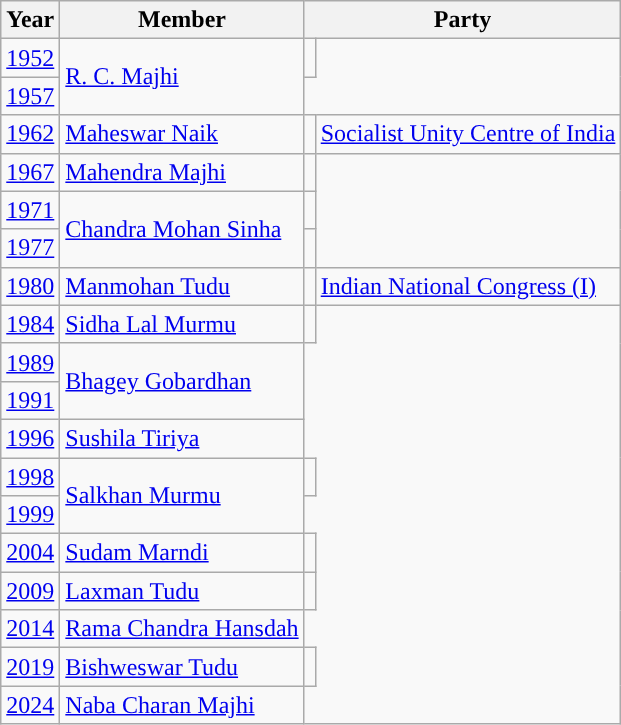<table class="wikitable">
<tr>
<th>Year</th>
<th>Member</th>
<th colspan="2">Party</th>
</tr>
<tr>
<td><a href='#'>1952</a></td>
<td rowspan="2"><a href='#'>R. C. Majhi</a></td>
<td></td>
</tr>
<tr>
<td><a href='#'>1957</a></td>
</tr>
<tr>
<td><a href='#'>1962</a></td>
<td><a href='#'>Maheswar Naik</a></td>
<td style="background-color: "></td>
<td><a href='#'>Socialist Unity Centre of India</a></td>
</tr>
<tr>
<td><a href='#'>1967</a></td>
<td><a href='#'>Mahendra Majhi</a></td>
<td></td>
</tr>
<tr>
<td><a href='#'>1971</a></td>
<td rowspan="2"><a href='#'>Chandra Mohan Sinha</a></td>
<td></td>
</tr>
<tr>
<td><a href='#'>1977</a></td>
<td></td>
</tr>
<tr>
<td><a href='#'>1980</a></td>
<td><a href='#'>Manmohan Tudu</a></td>
<td style="background-color: "></td>
<td><a href='#'>Indian National Congress (I)</a></td>
</tr>
<tr>
<td><a href='#'>1984</a></td>
<td><a href='#'>Sidha Lal Murmu</a></td>
<td></td>
</tr>
<tr>
<td><a href='#'>1989</a></td>
<td rowspan="2"><a href='#'>Bhagey Gobardhan</a></td>
</tr>
<tr>
<td><a href='#'>1991</a></td>
</tr>
<tr>
<td><a href='#'>1996</a></td>
<td><a href='#'>Sushila Tiriya</a></td>
</tr>
<tr>
<td><a href='#'>1998</a></td>
<td rowspan="2"><a href='#'>Salkhan Murmu</a></td>
<td></td>
</tr>
<tr>
<td><a href='#'>1999</a></td>
</tr>
<tr>
<td><a href='#'>2004</a></td>
<td><a href='#'>Sudam Marndi</a></td>
<td></td>
</tr>
<tr>
<td><a href='#'>2009</a></td>
<td><a href='#'>Laxman Tudu</a></td>
<td></td>
</tr>
<tr>
<td><a href='#'>2014</a></td>
<td><a href='#'>Rama Chandra Hansdah</a></td>
</tr>
<tr>
<td><a href='#'>2019</a></td>
<td><a href='#'>Bishweswar Tudu</a></td>
<td></td>
</tr>
<tr>
<td><a href='#'>2024</a></td>
<td><a href='#'>Naba Charan Majhi</a></td>
</tr>
</table>
